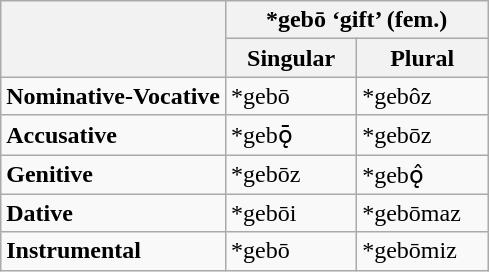<table class="wikitable">
<tr>
<th rowspan="2"></th>
<th style="text-align:center;" colspan="2">*gebō ‘gift’ (fem.)</th>
</tr>
<tr>
<th width="80px"><strong>Singular</strong></th>
<th width="80px"><strong>Plural</strong></th>
</tr>
<tr>
<td><strong>Nominative-Vocative</strong></td>
<td>*gebō</td>
<td>*gebôz</td>
</tr>
<tr>
<td><strong>Accusative</strong></td>
<td>*gebǭ</td>
<td>*gebōz</td>
</tr>
<tr>
<td><strong>Genitive</strong></td>
<td>*gebōz</td>
<td>*gebǫ̂</td>
</tr>
<tr>
<td><strong>Dative</strong></td>
<td>*gebōi</td>
<td>*gebōmaz</td>
</tr>
<tr>
<td><strong>Instrumental</strong></td>
<td>*gebō</td>
<td>*gebōmiz</td>
</tr>
</table>
